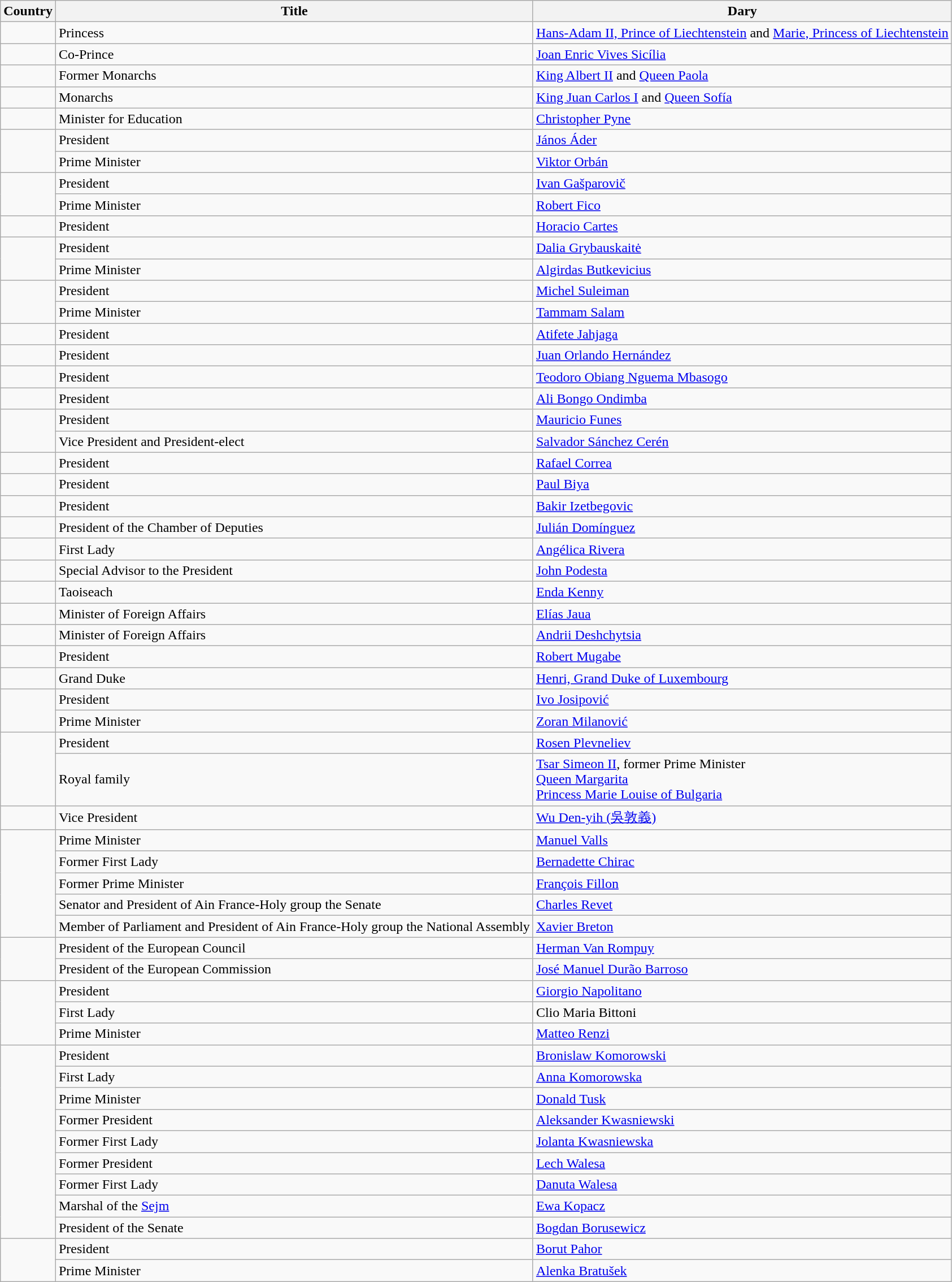<table class="wikitable sortable">
<tr>
<th>Country</th>
<th>Title</th>
<th>Dary</th>
</tr>
<tr>
<td></td>
<td>Princess</td>
<td><a href='#'>Hans-Adam II, Prince of Liechtenstein</a> and <a href='#'>Marie, Princess of Liechtenstein</a></td>
</tr>
<tr>
<td></td>
<td>Co-Prince</td>
<td><a href='#'>Joan Enric Vives Sicília</a></td>
</tr>
<tr>
<td></td>
<td>Former Monarchs</td>
<td><a href='#'>King Albert II</a> and <a href='#'>Queen Paola</a></td>
</tr>
<tr>
<td></td>
<td>Monarchs</td>
<td><a href='#'>King Juan Carlos I</a> and <a href='#'>Queen Sofía</a></td>
</tr>
<tr>
<td></td>
<td>Minister for Education</td>
<td><a href='#'>Christopher Pyne</a></td>
</tr>
<tr>
<td rowspan="2"></td>
<td>President</td>
<td><a href='#'>János Áder</a></td>
</tr>
<tr>
<td>Prime Minister</td>
<td><a href='#'>Viktor Orbán</a></td>
</tr>
<tr>
<td rowspan="2"></td>
<td>President</td>
<td><a href='#'>Ivan Gašparovič</a></td>
</tr>
<tr>
<td>Prime Minister</td>
<td><a href='#'>Robert Fico</a></td>
</tr>
<tr>
<td></td>
<td>President</td>
<td><a href='#'>Horacio Cartes</a></td>
</tr>
<tr>
<td rowspan="2"></td>
<td>President</td>
<td><a href='#'>Dalia Grybauskaitė</a></td>
</tr>
<tr>
<td>Prime Minister</td>
<td><a href='#'>Algirdas Butkevicius</a></td>
</tr>
<tr>
<td rowspan="2"></td>
<td>President</td>
<td><a href='#'>Michel Suleiman</a></td>
</tr>
<tr>
<td>Prime Minister</td>
<td><a href='#'>Tammam Salam</a></td>
</tr>
<tr>
<td></td>
<td>President</td>
<td><a href='#'>Atifete Jahjaga</a></td>
</tr>
<tr>
<td></td>
<td>President</td>
<td><a href='#'>Juan Orlando Hernández</a></td>
</tr>
<tr>
<td></td>
<td>President</td>
<td><a href='#'>Teodoro Obiang Nguema Mbasogo</a></td>
</tr>
<tr>
<td></td>
<td>President</td>
<td><a href='#'>Ali Bongo Ondimba</a></td>
</tr>
<tr>
<td rowspan="2"></td>
<td>President</td>
<td><a href='#'>Mauricio Funes</a></td>
</tr>
<tr>
<td>Vice President and President-elect</td>
<td><a href='#'>Salvador Sánchez Cerén</a></td>
</tr>
<tr>
<td></td>
<td>President</td>
<td><a href='#'>Rafael Correa</a></td>
</tr>
<tr>
<td></td>
<td>President</td>
<td><a href='#'>Paul Biya</a></td>
</tr>
<tr>
<td></td>
<td>President</td>
<td><a href='#'>Bakir Izetbegovic</a></td>
</tr>
<tr>
<td></td>
<td>President of the Chamber of Deputies</td>
<td><a href='#'>Julián Domínguez</a></td>
</tr>
<tr>
<td></td>
<td>First Lady</td>
<td><a href='#'>Angélica Rivera</a></td>
</tr>
<tr>
<td></td>
<td>Special Advisor to the President</td>
<td><a href='#'>John Podesta</a></td>
</tr>
<tr>
<td></td>
<td>Taoiseach</td>
<td><a href='#'>Enda Kenny</a></td>
</tr>
<tr>
<td></td>
<td>Minister of Foreign Affairs</td>
<td><a href='#'>Elías Jaua</a></td>
</tr>
<tr>
<td></td>
<td>Minister of Foreign Affairs</td>
<td><a href='#'>Andrii Deshchytsia</a></td>
</tr>
<tr>
<td></td>
<td>President</td>
<td><a href='#'>Robert Mugabe</a></td>
</tr>
<tr>
<td></td>
<td>Grand Duke</td>
<td><a href='#'>Henri, Grand Duke of Luxembourg</a></td>
</tr>
<tr>
<td rowspan="2"></td>
<td>President</td>
<td><a href='#'>Ivo Josipović</a></td>
</tr>
<tr>
<td>Prime Minister</td>
<td><a href='#'>Zoran Milanović</a></td>
</tr>
<tr>
<td rowspan="2"></td>
<td>President</td>
<td><a href='#'>Rosen Plevneliev</a></td>
</tr>
<tr>
<td>Royal family</td>
<td><a href='#'>Tsar Simeon II</a>, former Prime Minister<br><a href='#'>Queen Margarita</a><br>
<a href='#'>Princess Marie Louise of Bulgaria</a></td>
</tr>
<tr>
<td></td>
<td>Vice President</td>
<td><a href='#'>Wu Den-yih (吳敦義)</a></td>
</tr>
<tr>
<td rowspan="5"></td>
<td>Prime Minister</td>
<td><a href='#'>Manuel Valls</a></td>
</tr>
<tr>
<td>Former First Lady</td>
<td><a href='#'>Bernadette Chirac</a></td>
</tr>
<tr>
<td>Former Prime Minister</td>
<td><a href='#'>François Fillon</a></td>
</tr>
<tr>
<td>Senator and President of Ain France-Holy group the Senate</td>
<td><a href='#'>Charles Revet</a></td>
</tr>
<tr>
<td>Member of Parliament and President of Ain France-Holy group the National Assembly</td>
<td><a href='#'>Xavier Breton</a></td>
</tr>
<tr>
<td rowspan="2"></td>
<td>President of the European Council</td>
<td><a href='#'>Herman Van Rompuy</a></td>
</tr>
<tr>
<td>President of the European Commission</td>
<td><a href='#'>José Manuel Durão Barroso</a></td>
</tr>
<tr>
<td rowspan="3"></td>
<td>President</td>
<td><a href='#'>Giorgio Napolitano</a></td>
</tr>
<tr>
<td>First Lady</td>
<td>Clio Maria Bittoni</td>
</tr>
<tr>
<td>Prime Minister</td>
<td><a href='#'>Matteo Renzi</a></td>
</tr>
<tr>
<td rowspan="9"></td>
<td>President</td>
<td><a href='#'>Bronislaw Komorowski</a></td>
</tr>
<tr>
<td>First Lady</td>
<td><a href='#'>Anna Komorowska</a></td>
</tr>
<tr>
<td>Prime Minister</td>
<td><a href='#'>Donald Tusk</a></td>
</tr>
<tr>
<td>Former President</td>
<td><a href='#'>Aleksander Kwasniewski</a></td>
</tr>
<tr>
<td>Former First Lady</td>
<td><a href='#'>Jolanta Kwasniewska</a></td>
</tr>
<tr>
<td>Former President</td>
<td><a href='#'>Lech Walesa</a></td>
</tr>
<tr>
<td>Former First Lady</td>
<td><a href='#'>Danuta Walesa</a></td>
</tr>
<tr>
<td>Marshal of the <a href='#'>Sejm</a></td>
<td><a href='#'>Ewa Kopacz</a></td>
</tr>
<tr>
<td>President of the Senate</td>
<td><a href='#'>Bogdan Borusewicz</a></td>
</tr>
<tr>
<td rowspan="2"></td>
<td>President</td>
<td><a href='#'>Borut Pahor</a></td>
</tr>
<tr>
<td>Prime Minister</td>
<td><a href='#'>Alenka Bratušek</a></td>
</tr>
</table>
